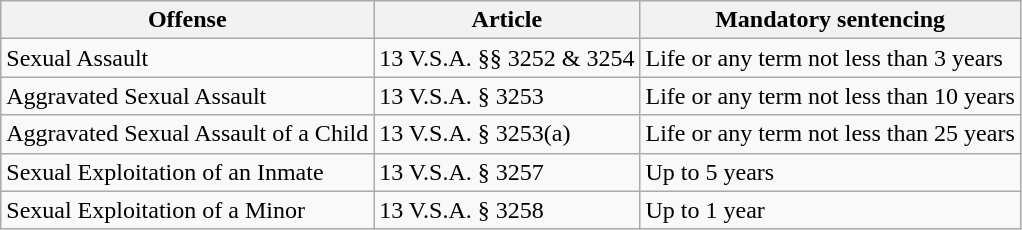<table class="wikitable">
<tr>
<th>Offense</th>
<th>Article</th>
<th>Mandatory sentencing</th>
</tr>
<tr>
<td>Sexual Assault</td>
<td>13 V.S.A. §§ 3252 & 3254</td>
<td>Life or any term not less than 3 years</td>
</tr>
<tr>
<td>Aggravated Sexual Assault</td>
<td>13 V.S.A. § 3253</td>
<td>Life or any term not less than 10 years</td>
</tr>
<tr>
<td>Aggravated Sexual Assault of a Child</td>
<td>13 V.S.A. § 3253(a)</td>
<td>Life or any term not less than 25 years</td>
</tr>
<tr>
<td>Sexual Exploitation of an Inmate</td>
<td>13 V.S.A. § 3257</td>
<td>Up to 5 years</td>
</tr>
<tr>
<td>Sexual Exploitation of a Minor</td>
<td>13 V.S.A. § 3258</td>
<td>Up to 1 year</td>
</tr>
</table>
